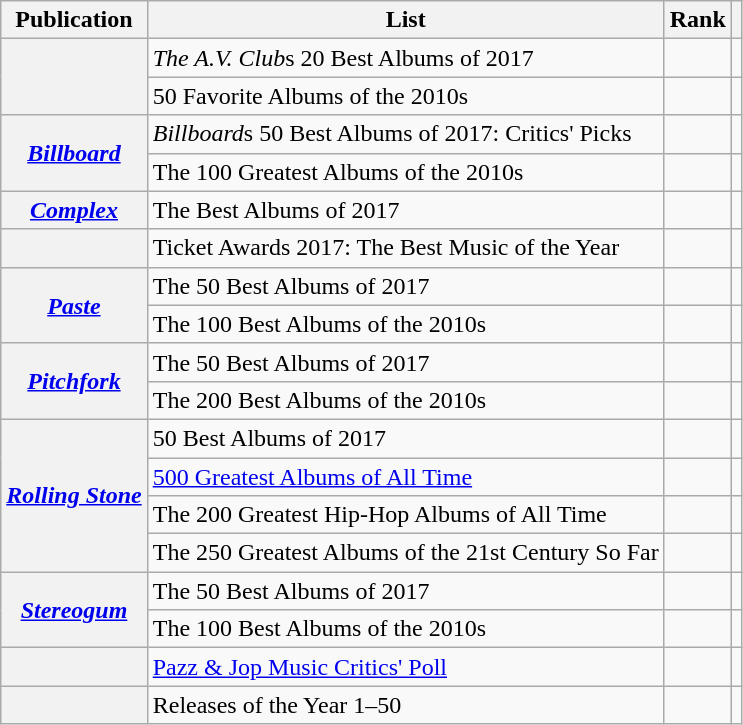<table class="wikitable sortable plainrowheaders" style="border:none; margin:0;">
<tr>
<th scope="col">Publication</th>
<th scope="col" class="unsortable">List</th>
<th scope="col" data-sort-type="number">Rank</th>
<th scope="col" class="unsortable"></th>
</tr>
<tr>
<th scope="row" rowspan="2"><em></em></th>
<td><em>The A.V. Club</em>s 20 Best Albums of 2017</td>
<td></td>
<td></td>
</tr>
<tr>
<td>50 Favorite Albums of the 2010s</td>
<td></td>
<td></td>
</tr>
<tr>
<th scope="row" rowspan="2"><em><a href='#'>Billboard</a></em></th>
<td><em>Billboard</em>s 50 Best Albums of 2017: Critics' Picks</td>
<td></td>
<td></td>
</tr>
<tr>
<td>The 100 Greatest Albums of the 2010s</td>
<td></td>
<td></td>
</tr>
<tr>
<th scope="row"><em><a href='#'>Complex</a></em></th>
<td>The Best Albums of 2017</td>
<td></td>
<td></td>
</tr>
<tr>
<th scope="row"><em></em></th>
<td>Ticket Awards 2017: The Best Music of the Year</td>
<td></td>
<td></td>
</tr>
<tr>
<th scope="row" rowspan="2"><em><a href='#'>Paste</a></em></th>
<td>The 50 Best Albums of 2017</td>
<td></td>
<td></td>
</tr>
<tr>
<td>The 100 Best Albums of the 2010s</td>
<td></td>
<td></td>
</tr>
<tr>
<th scope="row" rowspan="2"><em><a href='#'>Pitchfork</a></em></th>
<td>The 50 Best Albums of 2017</td>
<td></td>
<td></td>
</tr>
<tr>
<td>The 200 Best Albums of the 2010s</td>
<td></td>
<td></td>
</tr>
<tr>
<th scope="row" rowspan="4"><em><a href='#'>Rolling Stone</a></em></th>
<td>50 Best Albums of 2017</td>
<td></td>
<td></td>
</tr>
<tr>
<td><a href='#'>500 Greatest Albums of All Time</a></td>
<td></td>
<td></td>
</tr>
<tr>
<td>The 200 Greatest Hip-Hop Albums of All Time</td>
<td></td>
<td></td>
</tr>
<tr>
<td>The 250 Greatest Albums of the 21st Century So Far</td>
<td></td>
<td></td>
</tr>
<tr>
<th scope="row" rowspan="2"><em><a href='#'>Stereogum</a></em></th>
<td>The 50 Best Albums of 2017</td>
<td></td>
<td></td>
</tr>
<tr>
<td>The 100 Best Albums of the 2010s</td>
<td></td>
<td></td>
</tr>
<tr>
<th scope="row"><em></em></th>
<td><a href='#'>Pazz & Jop Music Critics' Poll</a></td>
<td></td>
<td></td>
</tr>
<tr>
<th scope="row"><em></em></th>
<td>Releases of the Year 1–50</td>
<td></td>
<td></td>
</tr>
</table>
